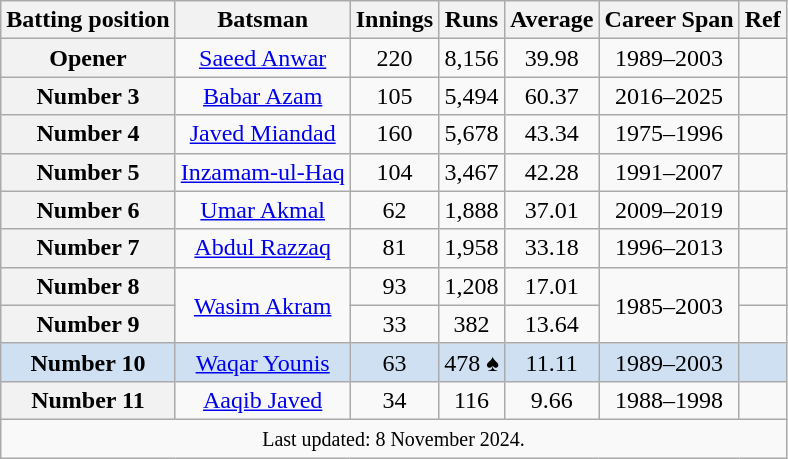<table class="wikitable sortable" style=text-align:center;>
<tr>
<th scope="col">Batting position</th>
<th scope="col">Batsman</th>
<th scope="col">Innings</th>
<th scope="col">Runs</th>
<th scope="col">Average</th>
<th scope="col">Career Span</th>
<th scope="col">Ref</th>
</tr>
<tr>
<th scope=row style=text-align:center;>Opener</th>
<td><a href='#'>Saeed Anwar</a></td>
<td>220</td>
<td>8,156</td>
<td>39.98</td>
<td>1989–2003</td>
<td></td>
</tr>
<tr>
<th scope=row style=text-align:center;>Number 3</th>
<td><a href='#'>Babar Azam</a></td>
<td>105</td>
<td>5,494</td>
<td>60.37</td>
<td>2016–2025</td>
<td></td>
</tr>
<tr>
<th scope=row style=text-align:center;>Number 4</th>
<td><a href='#'>Javed Miandad</a></td>
<td>160</td>
<td>5,678</td>
<td>43.34</td>
<td>1975–1996</td>
<td></td>
</tr>
<tr>
<th scope=row style=text-align:center;>Number 5</th>
<td><a href='#'>Inzamam-ul-Haq</a></td>
<td>104</td>
<td>3,467</td>
<td>42.28</td>
<td>1991–2007</td>
<td></td>
</tr>
<tr>
<th scope=row style=text-align:center;>Number 6</th>
<td><a href='#'>Umar Akmal</a></td>
<td>62</td>
<td>1,888</td>
<td>37.01</td>
<td>2009–2019</td>
<td></td>
</tr>
<tr>
<th scope=row style=text-align:center;>Number 7</th>
<td><a href='#'>Abdul Razzaq</a></td>
<td>81</td>
<td>1,958</td>
<td>33.18</td>
<td>1996–2013</td>
<td></td>
</tr>
<tr>
<th scope=row style=text-align:center;>Number 8</th>
<td rowspan=2><a href='#'>Wasim Akram</a></td>
<td>93</td>
<td>1,208</td>
<td>17.01</td>
<td rowspan=2>1985–2003</td>
<td></td>
</tr>
<tr>
<th scope=row style=text-align:center;>Number 9</th>
<td>33</td>
<td>382</td>
<td>13.64</td>
<td></td>
</tr>
<tr bgcolor=#cee0f2>
<th scope="row" style="text-align:center; background:#cee0f2;">Number 10</th>
<td><a href='#'>Waqar Younis</a></td>
<td>63</td>
<td>478 ♠</td>
<td>11.11</td>
<td>1989–2003</td>
<td></td>
</tr>
<tr>
<th scope=row style=text-align:center;>Number 11</th>
<td><a href='#'>Aaqib Javed</a></td>
<td>34</td>
<td>116</td>
<td>9.66</td>
<td>1988–1998</td>
<td></td>
</tr>
<tr>
<td colspan=7><small>Last updated: 8 November 2024.</small></td>
</tr>
</table>
